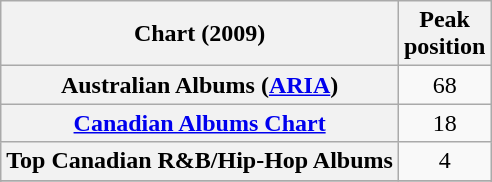<table class="wikitable sortable plainrowheaders">
<tr>
<th scope="col">Chart (2009)</th>
<th scope="col">Peak<br>position</th>
</tr>
<tr>
<th scope="row">Australian Albums (<a href='#'>ARIA</a>)</th>
<td style="text-align:center;">68</td>
</tr>
<tr>
<th scope="row"><a href='#'>Canadian Albums Chart</a></th>
<td style="text-align:center;">18</td>
</tr>
<tr>
<th scope="row">Top Canadian R&B/Hip-Hop Albums</th>
<td style="text-align:center;">4</td>
</tr>
<tr>
</tr>
<tr>
</tr>
<tr>
</tr>
</table>
